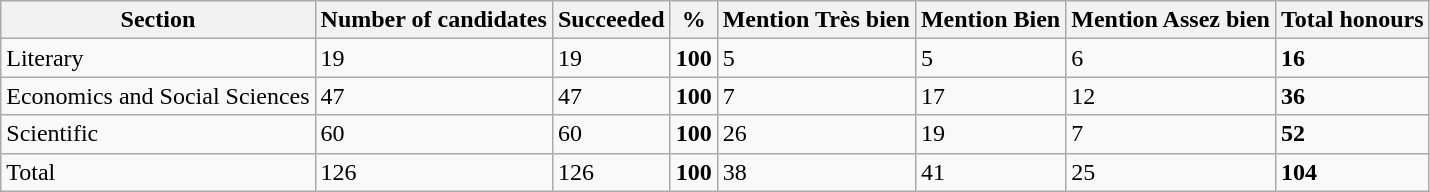<table class="wikitable">
<tr>
<th>Section</th>
<th>Number of candidates</th>
<th>Succeeded</th>
<th><strong>%</strong></th>
<th><strong>Mention Très bien</strong></th>
<th>Mention Bien</th>
<th>Mention Assez bien</th>
<th><strong>Total honours</strong></th>
</tr>
<tr>
<td>Literary</td>
<td>19</td>
<td>19</td>
<td><strong>100</strong></td>
<td>5</td>
<td>5</td>
<td>6</td>
<td><strong>16</strong></td>
</tr>
<tr>
<td>Economics and Social Sciences</td>
<td>47</td>
<td>47</td>
<td><strong>100</strong></td>
<td>7</td>
<td>17</td>
<td>12</td>
<td><strong>36</strong></td>
</tr>
<tr>
<td>Scientific</td>
<td>60</td>
<td>60</td>
<td><strong>100</strong></td>
<td>26</td>
<td>19</td>
<td>7</td>
<td><strong>52</strong></td>
</tr>
<tr>
<td>Total</td>
<td>126</td>
<td>126</td>
<td><strong>100</strong></td>
<td>38</td>
<td>41</td>
<td>25</td>
<td><strong>104</strong></td>
</tr>
</table>
